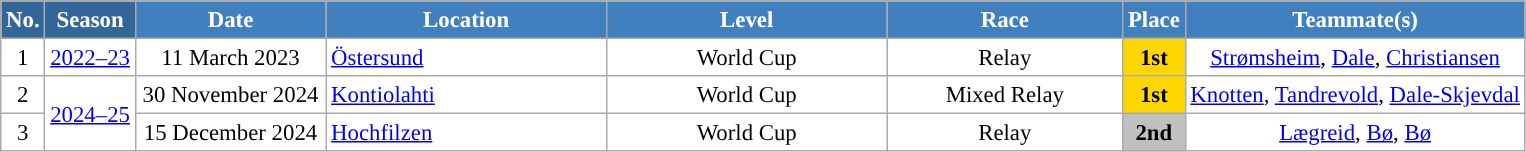<table class="wikitable sortable" style="font-size:95%; text-align:center; border:grey solid 1px; border-collapse:collapse; background:#ffffff;">
<tr style="background:#efefef;">
<th style="background-color:#369; color:white;">No.</th>
<th style="background-color:#369; color:white;">Season</th>
<th style="background-color:#4180be; color:white; width:120px;">Date</th>
<th style="background-color:#4180be; color:white; width:180px;">Location</th>
<th style="background-color:#4180be; color:white; width:180px;">Level</th>
<th style="background-color:#4180be; color:white; width:150px;">Race</th>
<th style="background-color:#4180be; color:white;">Place</th>
<th style="background-color:#4180be; color:white;">Teammate(s)</th>
</tr>
<tr>
<td>1</td>
<td><a href='#'>2022–23</a></td>
<td>11 March 2023</td>
<td align=left> <a href='#'>Östersund</a></td>
<td>World Cup</td>
<td>Relay</td>
<td align=center bgcolor="gold"><strong>1st</strong></td>
<td><a href='#'>Strømsheim</a>, <a href='#'>Dale</a>, <a href='#'>Christiansen</a></td>
</tr>
<tr>
<td>2</td>
<td rowspan="2" align="center"><a href='#'>2024–25</a></td>
<td>30 November 2024</td>
<td align=left> <a href='#'>Kontiolahti</a></td>
<td>World Cup</td>
<td>Mixed Relay</td>
<td align=center bgcolor="gold"><strong>1st</strong></td>
<td><a href='#'>Knotten</a>, <a href='#'>Tandrevold</a>, <a href='#'>Dale-Skjevdal</a></td>
</tr>
<tr>
<td>3</td>
<td>15 December 2024</td>
<td align=left> <a href='#'>Hochfilzen</a></td>
<td>World Cup</td>
<td>Relay</td>
<td align=center bgcolor="silver"><strong>2nd</strong></td>
<td><a href='#'>Lægreid</a>, <a href='#'>Bø</a>, <a href='#'>Bø</a></td>
</tr>
</table>
